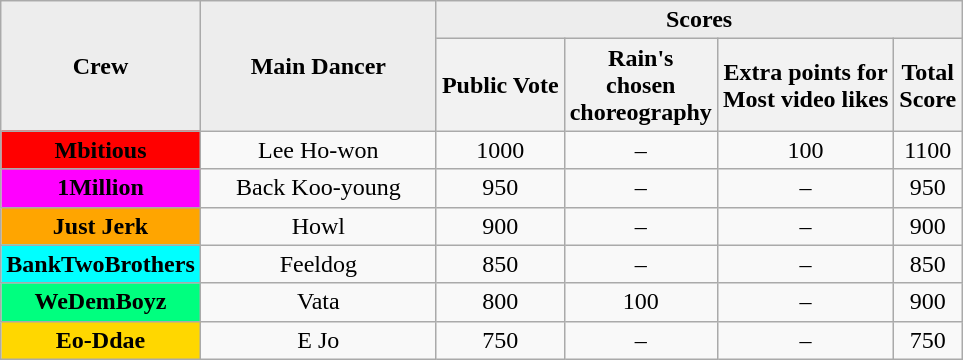<table class="wikitable sortable" style="text-align:center; font-size:100%">
<tr>
<th rowspan="2" style="background:#EDEDED; width: 80px">Crew</th>
<th rowspan="2" style="background:#EDEDED; width: 150px">Main Dancer</th>
<th colspan="4" style="background:#EDEDED">Scores</th>
</tr>
<tr>
<th>Public Vote</th>
<th>Rain's <br> chosen <br> choreography</th>
<th>Extra points for <br> Most video likes</th>
<th>Total <br>Score</th>
</tr>
<tr>
<td style="background:red"><strong>Mbitious</strong></td>
<td>Lee Ho-won</td>
<td>1000</td>
<td>–</td>
<td>100</td>
<td>1100</td>
</tr>
<tr>
<td style="background:magenta"><strong>1Million</strong></td>
<td>Back Koo-young</td>
<td>950</td>
<td>–</td>
<td>–</td>
<td>950</td>
</tr>
<tr>
<td style="background:orange"><strong>Just Jerk</strong></td>
<td>Howl</td>
<td>900</td>
<td>–</td>
<td>–</td>
<td>900</td>
</tr>
<tr>
<td style="background:aqua"><strong>BankTwoBrothers</strong></td>
<td>Feeldog</td>
<td>850</td>
<td>–</td>
<td>–</td>
<td>850</td>
</tr>
<tr>
<td style="background:springgreen"><strong>WeDemBoyz</strong></td>
<td>Vata</td>
<td>800</td>
<td>100</td>
<td>–</td>
<td>900</td>
</tr>
<tr>
<td style="background:gold"><strong>Eo-Ddae</strong></td>
<td>E Jo</td>
<td>750</td>
<td>–</td>
<td>–</td>
<td>750</td>
</tr>
</table>
